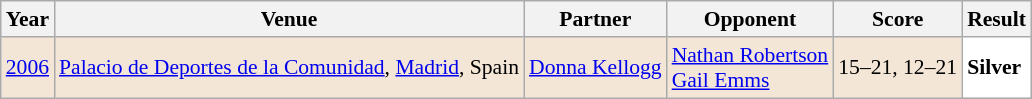<table class="sortable wikitable" style="font-size: 90%;">
<tr>
<th>Year</th>
<th>Venue</th>
<th>Partner</th>
<th>Opponent</th>
<th>Score</th>
<th>Result</th>
</tr>
<tr style="background:#F3E6D7">
<td align="center"><a href='#'>2006</a></td>
<td align="left"><a href='#'>Palacio de Deportes de la Comunidad</a>, <a href='#'>Madrid</a>, Spain</td>
<td align="left"> <a href='#'>Donna Kellogg</a></td>
<td align="left"> <a href='#'>Nathan Robertson</a><br> <a href='#'>Gail Emms</a></td>
<td align="left">15–21, 12–21</td>
<td style="text-align:left; background:white"> <strong>Silver</strong></td>
</tr>
</table>
